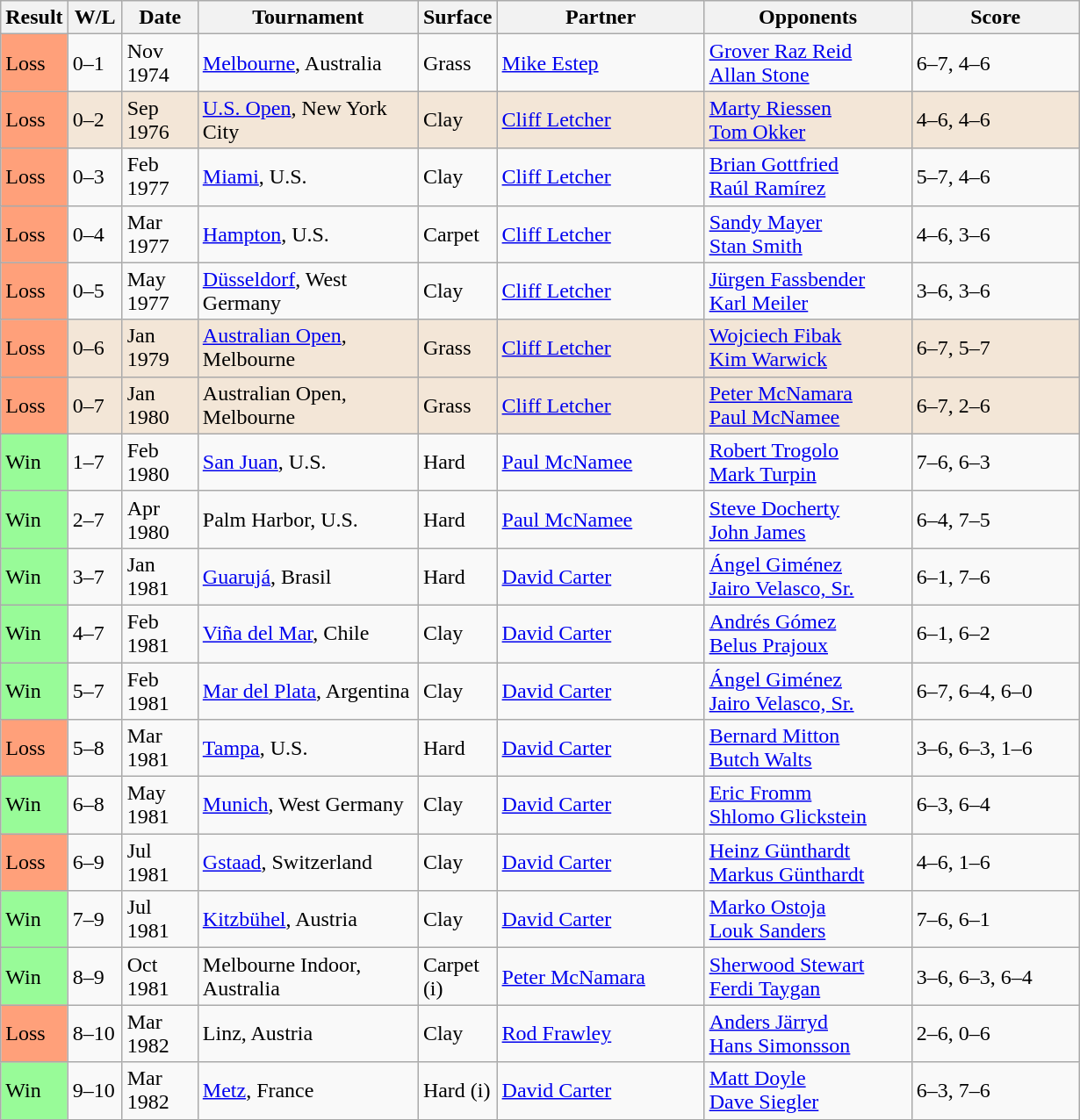<table class="sortable wikitable">
<tr>
<th style="width:40px">Result</th>
<th style="width:34px" class="unsortable">W/L</th>
<th style="width:50px">Date</th>
<th style="width:160px">Tournament</th>
<th style="width:50px">Surface</th>
<th style="width:150px">Partner</th>
<th style="width:150px">Opponents</th>
<th style="width:120px" class="unsortable">Score</th>
</tr>
<tr>
<td style="background:#ffa07a;">Loss</td>
<td>0–1</td>
<td>Nov 1974</td>
<td><a href='#'>Melbourne</a>, Australia</td>
<td>Grass</td>
<td> <a href='#'>Mike Estep</a></td>
<td> <a href='#'>Grover Raz Reid</a> <br>  <a href='#'>Allan Stone</a></td>
<td>6–7, 4–6</td>
</tr>
<tr style="background:#f3e6d7;">
<td style="background:#ffa07a;">Loss</td>
<td>0–2</td>
<td>Sep 1976</td>
<td><a href='#'>U.S. Open</a>, New York City</td>
<td>Clay</td>
<td> <a href='#'>Cliff Letcher</a></td>
<td> <a href='#'>Marty Riessen</a> <br>  <a href='#'>Tom Okker</a></td>
<td>4–6, 4–6</td>
</tr>
<tr>
<td style="background:#ffa07a;">Loss</td>
<td>0–3</td>
<td>Feb 1977</td>
<td><a href='#'>Miami</a>, U.S.</td>
<td>Clay</td>
<td> <a href='#'>Cliff Letcher</a></td>
<td> <a href='#'>Brian Gottfried</a> <br>  <a href='#'>Raúl Ramírez</a></td>
<td>5–7, 4–6</td>
</tr>
<tr>
<td style="background:#ffa07a;">Loss</td>
<td>0–4</td>
<td>Mar 1977</td>
<td><a href='#'>Hampton</a>, U.S.</td>
<td>Carpet</td>
<td> <a href='#'>Cliff Letcher</a></td>
<td> <a href='#'>Sandy Mayer</a> <br>  <a href='#'>Stan Smith</a></td>
<td>4–6, 3–6</td>
</tr>
<tr>
<td style="background:#ffa07a;">Loss</td>
<td>0–5</td>
<td>May 1977</td>
<td><a href='#'>Düsseldorf</a>, West Germany</td>
<td>Clay</td>
<td> <a href='#'>Cliff Letcher</a></td>
<td> <a href='#'>Jürgen Fassbender</a> <br>  <a href='#'>Karl Meiler</a></td>
<td>3–6, 3–6</td>
</tr>
<tr style="background:#f3e6d7;">
<td style="background:#ffa07a;">Loss</td>
<td>0–6</td>
<td>Jan 1979</td>
<td><a href='#'>Australian Open</a>, Melbourne</td>
<td>Grass</td>
<td> <a href='#'>Cliff Letcher</a></td>
<td> <a href='#'>Wojciech Fibak</a> <br>  <a href='#'>Kim Warwick</a></td>
<td>6–7, 5–7</td>
</tr>
<tr style="background:#f3e6d7;">
<td style="background:#ffa07a;">Loss</td>
<td>0–7</td>
<td>Jan 1980</td>
<td>Australian Open, Melbourne</td>
<td>Grass</td>
<td> <a href='#'>Cliff Letcher</a></td>
<td> <a href='#'>Peter McNamara</a> <br>  <a href='#'>Paul McNamee</a></td>
<td>6–7, 2–6</td>
</tr>
<tr>
<td style="background:#98fb98;">Win</td>
<td>1–7</td>
<td>Feb 1980</td>
<td><a href='#'>San Juan</a>, U.S.</td>
<td>Hard</td>
<td> <a href='#'>Paul McNamee</a></td>
<td> <a href='#'>Robert Trogolo</a> <br>  <a href='#'>Mark Turpin</a></td>
<td>7–6, 6–3</td>
</tr>
<tr>
<td style="background:#98fb98;">Win</td>
<td>2–7</td>
<td>Apr 1980</td>
<td>Palm Harbor, U.S.</td>
<td>Hard</td>
<td> <a href='#'>Paul McNamee</a></td>
<td> <a href='#'>Steve Docherty</a> <br>  <a href='#'>John James</a></td>
<td>6–4, 7–5</td>
</tr>
<tr>
<td style="background:#98fb98;">Win</td>
<td>3–7</td>
<td>Jan 1981</td>
<td><a href='#'>Guarujá</a>, Brasil</td>
<td>Hard</td>
<td> <a href='#'>David Carter</a></td>
<td> <a href='#'>Ángel Giménez</a> <br>  <a href='#'>Jairo Velasco, Sr.</a></td>
<td>6–1, 7–6</td>
</tr>
<tr>
<td style="background:#98fb98;">Win</td>
<td>4–7</td>
<td>Feb 1981</td>
<td><a href='#'>Viña del Mar</a>, Chile</td>
<td>Clay</td>
<td> <a href='#'>David Carter</a></td>
<td> <a href='#'>Andrés Gómez</a> <br>  <a href='#'>Belus Prajoux</a></td>
<td>6–1, 6–2</td>
</tr>
<tr>
<td style="background:#98fb98;">Win</td>
<td>5–7</td>
<td>Feb 1981</td>
<td><a href='#'>Mar del Plata</a>, Argentina</td>
<td>Clay</td>
<td> <a href='#'>David Carter</a></td>
<td> <a href='#'>Ángel Giménez</a> <br>  <a href='#'>Jairo Velasco, Sr.</a></td>
<td>6–7, 6–4, 6–0</td>
</tr>
<tr>
<td style="background:#ffa07a;">Loss</td>
<td>5–8</td>
<td>Mar 1981</td>
<td><a href='#'>Tampa</a>, U.S.</td>
<td>Hard</td>
<td> <a href='#'>David Carter</a></td>
<td> <a href='#'>Bernard Mitton</a> <br>  <a href='#'>Butch Walts</a></td>
<td>3–6, 6–3, 1–6</td>
</tr>
<tr>
<td style="background:#98fb98;">Win</td>
<td>6–8</td>
<td>May 1981</td>
<td><a href='#'>Munich</a>, West Germany</td>
<td>Clay</td>
<td> <a href='#'>David Carter</a></td>
<td> <a href='#'>Eric Fromm</a> <br>  <a href='#'>Shlomo Glickstein</a></td>
<td>6–3, 6–4</td>
</tr>
<tr>
<td style="background:#ffa07a;">Loss</td>
<td>6–9</td>
<td>Jul 1981</td>
<td><a href='#'>Gstaad</a>, Switzerland</td>
<td>Clay</td>
<td> <a href='#'>David Carter</a></td>
<td> <a href='#'>Heinz Günthardt</a> <br>  <a href='#'>Markus Günthardt</a></td>
<td>4–6, 1–6</td>
</tr>
<tr>
<td style="background:#98fb98;">Win</td>
<td>7–9</td>
<td>Jul 1981</td>
<td><a href='#'>Kitzbühel</a>, Austria</td>
<td>Clay</td>
<td> <a href='#'>David Carter</a></td>
<td> <a href='#'>Marko Ostoja</a> <br>  <a href='#'>Louk Sanders</a></td>
<td>7–6, 6–1</td>
</tr>
<tr>
<td style="background:#98fb98;">Win</td>
<td>8–9</td>
<td>Oct 1981</td>
<td>Melbourne Indoor, Australia</td>
<td>Carpet (i)</td>
<td> <a href='#'>Peter McNamara</a></td>
<td> <a href='#'>Sherwood Stewart</a> <br>  <a href='#'>Ferdi Taygan</a></td>
<td>3–6, 6–3, 6–4</td>
</tr>
<tr>
<td style="background:#ffa07a;">Loss</td>
<td>8–10</td>
<td>Mar 1982</td>
<td>Linz, Austria</td>
<td>Clay</td>
<td> <a href='#'>Rod Frawley</a></td>
<td> <a href='#'>Anders Järryd</a> <br>  <a href='#'>Hans Simonsson</a></td>
<td>2–6, 0–6</td>
</tr>
<tr>
<td style="background:#98fb98;">Win</td>
<td>9–10</td>
<td>Mar 1982</td>
<td><a href='#'>Metz</a>, France</td>
<td>Hard (i)</td>
<td> <a href='#'>David Carter</a></td>
<td> <a href='#'>Matt Doyle</a> <br>  <a href='#'>Dave Siegler</a></td>
<td>6–3, 7–6</td>
</tr>
</table>
